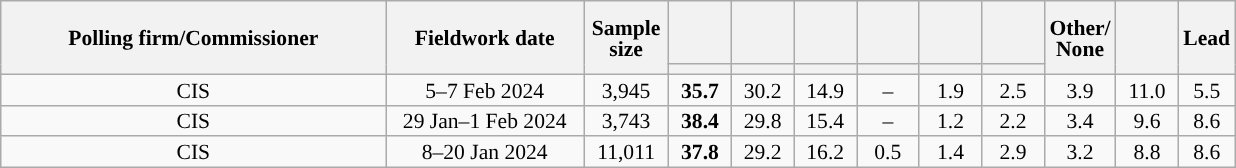<table class="wikitable collapsible collapsed" style="text-align:center; font-size:90%; line-height:14px;">
<tr style="height:42px;">
<th style="width:250px;" rowspan="2">Polling firm/Commissioner</th>
<th style="width:125px;" rowspan="2">Fieldwork date</th>
<th style="width:50px;" rowspan="2">Sample size</th>
<th style="width:35px;"></th>
<th style="width:35px;"></th>
<th style="width:35px;"></th>
<th style="width:35px;"></th>
<th style="width:35px;"></th>
<th style="width:35px;"></th>
<th style="width:35px;" rowspan="2">Other/<br>None</th>
<th style="width:35px;" rowspan="2"></th>
<th style="width:30px;" rowspan="2">Lead</th>
</tr>
<tr>
<th style="color:inherit;background:"></th>
<th style="color:inherit;background:"></th>
<th style="color:inherit;background:"></th>
<th style="color:inherit;background:"></th>
<th style="color:inherit;background:"></th>
<th style="color:inherit;background:"></th>
</tr>
<tr>
<td>CIS</td>
<td>5–7 Feb 2024</td>
<td>3,945</td>
<td><strong>35.7</strong></td>
<td>30.2</td>
<td>14.9</td>
<td>–</td>
<td>1.9</td>
<td>2.5</td>
<td>3.9</td>
<td>11.0</td>
<td style="background:">5.5</td>
</tr>
<tr>
<td>CIS</td>
<td>29 Jan–1 Feb 2024</td>
<td>3,743</td>
<td><strong>38.4</strong></td>
<td>29.8</td>
<td>15.4</td>
<td>–</td>
<td>1.2</td>
<td>2.2</td>
<td>3.4</td>
<td>9.6</td>
<td style="background:">8.6</td>
</tr>
<tr>
<td>CIS</td>
<td>8–20 Jan 2024</td>
<td>11,011</td>
<td><strong>37.8</strong></td>
<td>29.2</td>
<td>16.2</td>
<td>0.5</td>
<td>1.4</td>
<td>2.9</td>
<td>3.2</td>
<td>8.8</td>
<td style="background:">8.6</td>
</tr>
</table>
